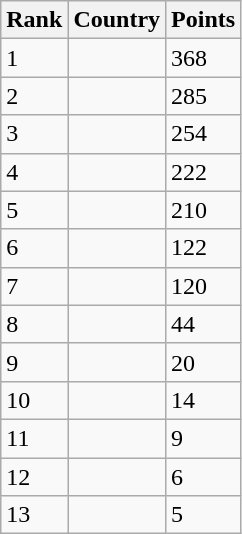<table class="wikitable sortable">
<tr>
<th>Rank</th>
<th>Country</th>
<th>Points</th>
</tr>
<tr>
<td>1</td>
<td></td>
<td>368</td>
</tr>
<tr>
<td>2</td>
<td></td>
<td>285</td>
</tr>
<tr>
<td>3</td>
<td></td>
<td>254</td>
</tr>
<tr>
<td>4</td>
<td></td>
<td>222</td>
</tr>
<tr>
<td>5</td>
<td></td>
<td>210</td>
</tr>
<tr>
<td>6</td>
<td></td>
<td>122</td>
</tr>
<tr>
<td>7</td>
<td></td>
<td>120</td>
</tr>
<tr>
<td>8</td>
<td></td>
<td>44</td>
</tr>
<tr>
<td>9</td>
<td></td>
<td>20</td>
</tr>
<tr>
<td>10</td>
<td></td>
<td>14</td>
</tr>
<tr>
<td>11</td>
<td></td>
<td>9</td>
</tr>
<tr>
<td>12</td>
<td></td>
<td>6</td>
</tr>
<tr>
<td>13</td>
<td></td>
<td>5</td>
</tr>
</table>
